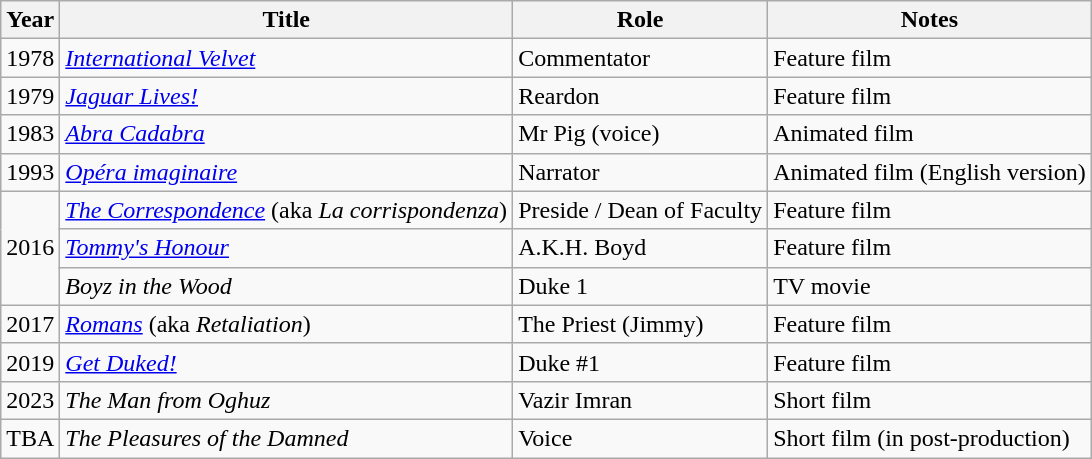<table class="wikitable">
<tr>
<th>Year</th>
<th>Title</th>
<th>Role</th>
<th>Notes</th>
</tr>
<tr>
<td>1978</td>
<td><em><a href='#'>International Velvet</a></em></td>
<td>Commentator</td>
<td>Feature film</td>
</tr>
<tr>
<td>1979</td>
<td><em><a href='#'>Jaguar Lives!</a></em></td>
<td>Reardon</td>
<td>Feature film</td>
</tr>
<tr>
<td>1983</td>
<td><em><a href='#'>Abra Cadabra</a></em></td>
<td>Mr Pig (voice)</td>
<td>Animated film</td>
</tr>
<tr>
<td>1993</td>
<td><em><a href='#'>Opéra imaginaire</a></em></td>
<td>Narrator</td>
<td>Animated film (English version)</td>
</tr>
<tr>
<td rowspan="3">2016</td>
<td><em><a href='#'>The Correspondence</a></em> (aka <em>La corrispondenza</em>)</td>
<td>Preside / Dean of Faculty</td>
<td>Feature film</td>
</tr>
<tr>
<td><em><a href='#'>Tommy's Honour</a></em></td>
<td>A.K.H. Boyd</td>
<td>Feature film</td>
</tr>
<tr>
<td><em>Boyz in the Wood</em></td>
<td>Duke 1</td>
<td>TV movie</td>
</tr>
<tr>
<td>2017</td>
<td><em><a href='#'>Romans</a></em> (aka <em>Retaliation</em>)</td>
<td>The Priest (Jimmy)</td>
<td>Feature film</td>
</tr>
<tr>
<td>2019</td>
<td><em><a href='#'>Get Duked!</a></em></td>
<td>Duke #1</td>
<td>Feature film</td>
</tr>
<tr>
<td>2023</td>
<td><em>The Man from Oghuz</em></td>
<td>Vazir Imran</td>
<td>Short film</td>
</tr>
<tr>
<td>TBA</td>
<td><em>The Pleasures of the Damned</em></td>
<td>Voice</td>
<td>Short film (in post-production)</td>
</tr>
</table>
